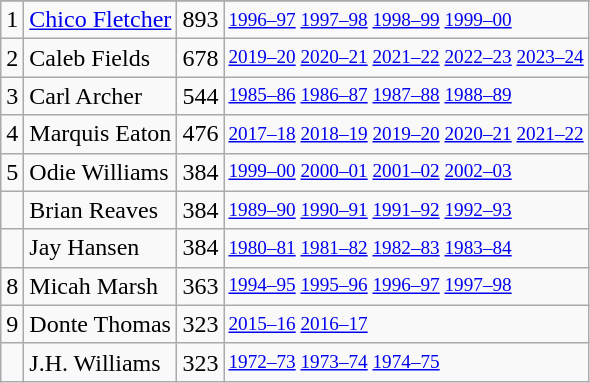<table class="wikitable">
<tr>
</tr>
<tr>
<td>1</td>
<td><a href='#'>Chico Fletcher</a></td>
<td>893</td>
<td style="font-size:80%;"><a href='#'>1996–97</a> <a href='#'>1997–98</a> <a href='#'>1998–99</a> <a href='#'>1999–00</a></td>
</tr>
<tr>
<td>2</td>
<td>Caleb Fields</td>
<td>678</td>
<td style="font-size:80%;"><a href='#'>2019–20</a> <a href='#'>2020–21</a> <a href='#'>2021–22</a> <a href='#'>2022–23</a> <a href='#'>2023–24</a></td>
</tr>
<tr>
<td>3</td>
<td>Carl Archer</td>
<td>544</td>
<td style="font-size:80%;"><a href='#'>1985–86</a> <a href='#'>1986–87</a> <a href='#'>1987–88</a> <a href='#'>1988–89</a></td>
</tr>
<tr>
<td>4</td>
<td>Marquis Eaton</td>
<td>476</td>
<td style="font-size:80%;"><a href='#'>2017–18</a> <a href='#'>2018–19</a> <a href='#'>2019–20</a> <a href='#'>2020–21</a> <a href='#'>2021–22</a></td>
</tr>
<tr>
<td>5</td>
<td>Odie Williams</td>
<td>384</td>
<td style="font-size:80%;"><a href='#'>1999–00</a> <a href='#'>2000–01</a> <a href='#'>2001–02</a> <a href='#'>2002–03</a></td>
</tr>
<tr>
<td></td>
<td>Brian Reaves</td>
<td>384</td>
<td style="font-size:80%;"><a href='#'>1989–90</a> <a href='#'>1990–91</a> <a href='#'>1991–92</a> <a href='#'>1992–93</a></td>
</tr>
<tr>
<td></td>
<td>Jay Hansen</td>
<td>384</td>
<td style="font-size:80%;"><a href='#'>1980–81</a> <a href='#'>1981–82</a> <a href='#'>1982–83</a> <a href='#'>1983–84</a></td>
</tr>
<tr>
<td>8</td>
<td>Micah Marsh</td>
<td>363</td>
<td style="font-size:80%;"><a href='#'>1994–95</a> <a href='#'>1995–96</a> <a href='#'>1996–97</a> <a href='#'>1997–98</a></td>
</tr>
<tr>
<td>9</td>
<td>Donte Thomas</td>
<td>323</td>
<td style="font-size:80%;"><a href='#'>2015–16</a> <a href='#'>2016–17</a></td>
</tr>
<tr>
<td></td>
<td>J.H. Williams</td>
<td>323</td>
<td style="font-size:80%;"><a href='#'>1972–73</a> <a href='#'>1973–74</a> <a href='#'>1974–75</a></td>
</tr>
</table>
